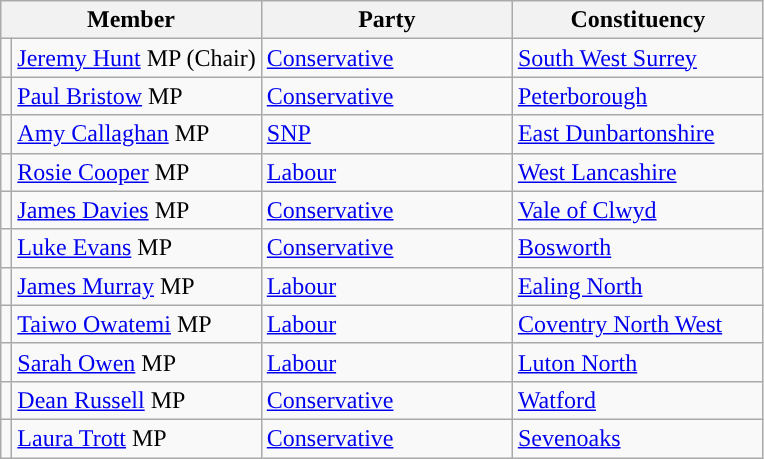<table class="wikitable">
<tr>
<th colspan="2" width="160px" valign="top">Member</th>
<th width="160px" valign="top">Party</th>
<th width="160px" valign="top">Constituency</th>
</tr>
<tr>
<td style="color:inherit;background:"></td>
<td><a href='#'>Jeremy Hunt</a> MP (Chair)</td>
<td><a href='#'>Conservative</a></td>
<td><a href='#'>South West Surrey</a></td>
</tr>
<tr>
<td style="color:inherit;background:"></td>
<td><a href='#'>Paul Bristow</a> MP</td>
<td><a href='#'>Conservative</a></td>
<td><a href='#'>Peterborough</a></td>
</tr>
<tr>
<td style="color:inherit;background:"></td>
<td><a href='#'>Amy Callaghan</a> MP</td>
<td><a href='#'>SNP</a></td>
<td><a href='#'>East Dunbartonshire</a></td>
</tr>
<tr>
<td style="color:inherit;background:"></td>
<td><a href='#'>Rosie Cooper</a> MP</td>
<td><a href='#'>Labour</a></td>
<td><a href='#'>West Lancashire</a></td>
</tr>
<tr>
<td style="color:inherit;background:"></td>
<td><a href='#'>James Davies</a> MP</td>
<td><a href='#'>Conservative</a></td>
<td><a href='#'>Vale of Clwyd</a></td>
</tr>
<tr>
<td style="color:inherit;background:"></td>
<td><a href='#'>Luke Evans</a> MP</td>
<td><a href='#'>Conservative</a></td>
<td><a href='#'>Bosworth</a></td>
</tr>
<tr>
<td style="color:inherit;background:"></td>
<td><a href='#'>James Murray</a> MP</td>
<td><a href='#'>Labour</a></td>
<td><a href='#'>Ealing North</a></td>
</tr>
<tr>
<td style="color:inherit;background:"></td>
<td><a href='#'>Taiwo Owatemi</a> MP</td>
<td><a href='#'>Labour</a></td>
<td><a href='#'>Coventry North West</a></td>
</tr>
<tr>
<td style="color:inherit;background:"></td>
<td><a href='#'>Sarah Owen</a> MP</td>
<td><a href='#'>Labour</a></td>
<td><a href='#'>Luton North</a></td>
</tr>
<tr>
<td style="color:inherit;background:"></td>
<td><a href='#'>Dean Russell</a> MP</td>
<td><a href='#'>Conservative</a></td>
<td><a href='#'>Watford</a></td>
</tr>
<tr>
<td style="color:inherit;background:"></td>
<td><a href='#'>Laura Trott</a> MP</td>
<td><a href='#'>Conservative</a></td>
<td><a href='#'>Sevenoaks</a></td>
</tr>
</table>
